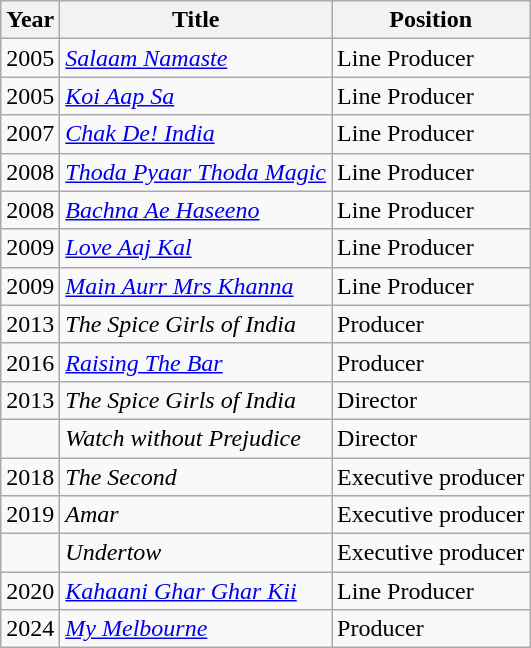<table class="wikitable">
<tr>
<th>Year</th>
<th>Title</th>
<th>Position</th>
</tr>
<tr>
<td>2005</td>
<td><em><a href='#'>Salaam Namaste</a></em></td>
<td>Line Producer</td>
</tr>
<tr>
<td>2005</td>
<td><em><a href='#'>Koi Aap Sa</a></em></td>
<td>Line Producer</td>
</tr>
<tr>
<td>2007</td>
<td><em><a href='#'>Chak De! India</a></em></td>
<td>Line Producer</td>
</tr>
<tr>
<td>2008</td>
<td><em><a href='#'>Thoda Pyaar Thoda Magic</a></em></td>
<td>Line Producer</td>
</tr>
<tr>
<td>2008</td>
<td><em><a href='#'>Bachna Ae Haseeno</a></em></td>
<td>Line Producer</td>
</tr>
<tr>
<td>2009</td>
<td><em><a href='#'>Love Aaj Kal</a></em></td>
<td>Line Producer</td>
</tr>
<tr>
<td>2009</td>
<td><em><a href='#'>Main Aurr Mrs Khanna</a></em></td>
<td>Line Producer</td>
</tr>
<tr>
<td>2013</td>
<td><em>The Spice Girls of India</em></td>
<td>Producer</td>
</tr>
<tr>
<td>2016</td>
<td><em><a href='#'>Raising The Bar</a></em></td>
<td>Producer</td>
</tr>
<tr>
<td>2013</td>
<td><em>The Spice Girls of India</em></td>
<td>Director</td>
</tr>
<tr>
<td></td>
<td><em>Watch without Prejudice</em></td>
<td>Director</td>
</tr>
<tr>
<td>2018</td>
<td><em>The Second</em></td>
<td>Executive producer</td>
</tr>
<tr>
<td>2019</td>
<td><em>Amar</em></td>
<td>Executive producer</td>
</tr>
<tr>
<td></td>
<td><em>Undertow</em></td>
<td>Executive producer</td>
</tr>
<tr>
<td>2020</td>
<td><em><a href='#'>Kahaani Ghar Ghar Kii</a></em></td>
<td>Line Producer</td>
</tr>
<tr>
<td>2024</td>
<td><em><a href='#'>My Melbourne</a></em></td>
<td>Producer</td>
</tr>
</table>
